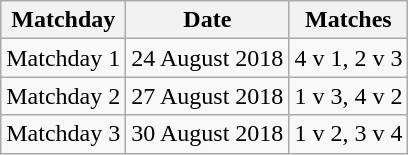<table class="wikitable" style="text-align:center">
<tr>
<th>Matchday</th>
<th>Date</th>
<th>Matches</th>
</tr>
<tr>
<td>Matchday 1</td>
<td>24 August 2018</td>
<td>4 v 1, 2 v 3</td>
</tr>
<tr>
<td>Matchday 2</td>
<td>27 August 2018</td>
<td>1 v 3, 4 v 2</td>
</tr>
<tr>
<td>Matchday 3</td>
<td>30 August 2018</td>
<td>1 v 2, 3 v 4</td>
</tr>
</table>
